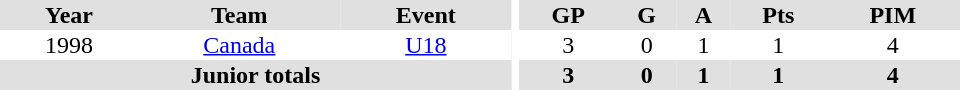<table border="0" cellpadding="1" cellspacing="0" ID="Table3" style="text-align:center; width:40em">
<tr ALIGN="center" bgcolor="#e0e0e0">
<th>Year</th>
<th>Team</th>
<th>Event</th>
<th rowspan="99" bgcolor="#ffffff"></th>
<th>GP</th>
<th>G</th>
<th>A</th>
<th>Pts</th>
<th>PIM</th>
</tr>
<tr>
<td>1998</td>
<td><a href='#'>Canada</a></td>
<td><a href='#'>U18</a></td>
<td>3</td>
<td>0</td>
<td>1</td>
<td>1</td>
<td>4</td>
</tr>
<tr bgcolor="#e0e0e0">
<th colspan="3">Junior totals</th>
<th>3</th>
<th>0</th>
<th>1</th>
<th>1</th>
<th>4</th>
</tr>
</table>
